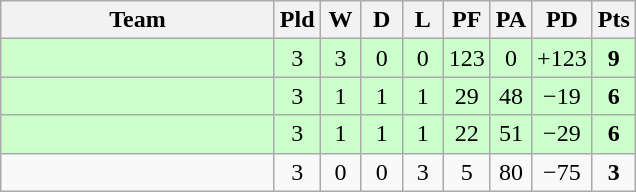<table class="wikitable" style="text-align:center;">
<tr>
<th width=175>Team</th>
<th width=20 abbr="Played">Pld</th>
<th width=20 abbr="Won">W</th>
<th width=20 abbr="Drawn">D</th>
<th width=20 abbr="Lost">L</th>
<th width=20 abbr="Points for">PF</th>
<th width=20 abbr="Points against">PA</th>
<th width=25 abbr="Points difference">PD</th>
<th width=20 abbr="Points">Pts</th>
</tr>
<tr style="background:#ccffcc">
<td align=left></td>
<td>3</td>
<td>3</td>
<td>0</td>
<td>0</td>
<td>123</td>
<td>0</td>
<td>+123</td>
<td><strong>9</strong></td>
</tr>
<tr style="background:#ccffcc">
<td align=left></td>
<td>3</td>
<td>1</td>
<td>1</td>
<td>1</td>
<td>29</td>
<td>48</td>
<td>−19</td>
<td><strong>6</strong></td>
</tr>
<tr style="background:#ccffcc">
<td align=left></td>
<td>3</td>
<td>1</td>
<td>1</td>
<td>1</td>
<td>22</td>
<td>51</td>
<td>−29</td>
<td><strong>6</strong></td>
</tr>
<tr>
<td align=left></td>
<td>3</td>
<td>0</td>
<td>0</td>
<td>3</td>
<td>5</td>
<td>80</td>
<td>−75</td>
<td><strong>3</strong></td>
</tr>
</table>
